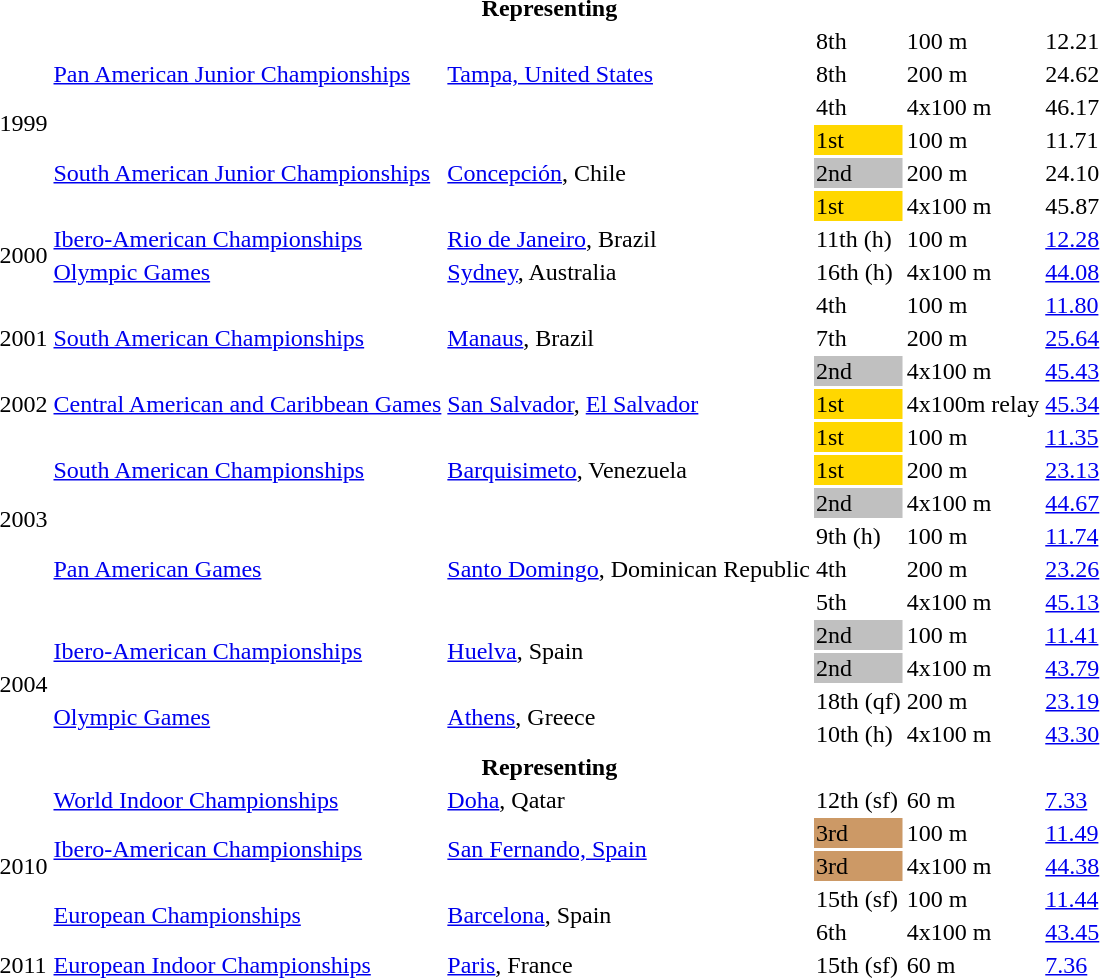<table>
<tr>
<th colspan="6">Representing </th>
</tr>
<tr>
<td rowspan=6>1999</td>
<td rowspan=3><a href='#'>Pan American Junior Championships</a></td>
<td rowspan=3><a href='#'>Tampa, United States</a></td>
<td>8th</td>
<td>100 m</td>
<td>12.21</td>
</tr>
<tr>
<td>8th</td>
<td>200 m</td>
<td>24.62</td>
</tr>
<tr>
<td>4th</td>
<td>4x100 m</td>
<td>46.17</td>
</tr>
<tr>
<td rowspan=3><a href='#'>South American Junior Championships</a></td>
<td rowspan=3><a href='#'>Concepción</a>, Chile</td>
<td bgcolor=gold>1st</td>
<td>100 m</td>
<td>11.71</td>
</tr>
<tr>
<td bgcolor=silver>2nd</td>
<td>200 m</td>
<td>24.10</td>
</tr>
<tr>
<td bgcolor=gold>1st</td>
<td>4x100 m</td>
<td>45.87</td>
</tr>
<tr>
<td rowspan=2>2000</td>
<td><a href='#'>Ibero-American Championships</a></td>
<td><a href='#'>Rio de Janeiro</a>, Brazil</td>
<td>11th (h)</td>
<td>100 m</td>
<td><a href='#'>12.28</a></td>
</tr>
<tr>
<td><a href='#'>Olympic Games</a></td>
<td><a href='#'>Sydney</a>, Australia</td>
<td>16th (h)</td>
<td>4x100 m</td>
<td><a href='#'>44.08</a></td>
</tr>
<tr>
<td rowspan=3>2001</td>
<td rowspan=3><a href='#'>South American Championships</a></td>
<td rowspan=3><a href='#'>Manaus</a>, Brazil</td>
<td>4th</td>
<td>100 m</td>
<td><a href='#'>11.80</a></td>
</tr>
<tr>
<td>7th</td>
<td>200 m</td>
<td><a href='#'>25.64</a></td>
</tr>
<tr>
<td bgcolor=silver>2nd</td>
<td>4x100 m</td>
<td><a href='#'>45.43</a></td>
</tr>
<tr>
<td>2002</td>
<td><a href='#'>Central American and Caribbean Games</a></td>
<td><a href='#'>San Salvador</a>, <a href='#'>El Salvador</a></td>
<td bgcolor=gold>1st</td>
<td>4x100m relay</td>
<td><a href='#'>45.34</a></td>
</tr>
<tr>
<td rowspan=6>2003</td>
<td rowspan=3><a href='#'>South American Championships</a></td>
<td rowspan=3><a href='#'>Barquisimeto</a>, Venezuela</td>
<td bgcolor=gold>1st</td>
<td>100 m</td>
<td><a href='#'>11.35</a></td>
</tr>
<tr>
<td bgcolor=gold>1st</td>
<td>200 m</td>
<td><a href='#'>23.13</a></td>
</tr>
<tr>
<td bgcolor=silver>2nd</td>
<td>4x100 m</td>
<td><a href='#'>44.67</a></td>
</tr>
<tr>
<td rowspan=3><a href='#'>Pan American Games</a></td>
<td rowspan=3><a href='#'>Santo Domingo</a>, Dominican Republic</td>
<td>9th (h)</td>
<td>100 m</td>
<td><a href='#'>11.74</a></td>
</tr>
<tr>
<td>4th</td>
<td>200 m</td>
<td><a href='#'>23.26</a></td>
</tr>
<tr>
<td>5th</td>
<td>4x100 m</td>
<td><a href='#'>45.13</a></td>
</tr>
<tr>
<td rowspan=4>2004</td>
<td rowspan=2><a href='#'>Ibero-American Championships</a></td>
<td rowspan=2><a href='#'>Huelva</a>, Spain</td>
<td bgcolor=silver>2nd</td>
<td>100 m</td>
<td><a href='#'>11.41</a></td>
</tr>
<tr>
<td bgcolor=silver>2nd</td>
<td>4x100 m</td>
<td><a href='#'>43.79</a></td>
</tr>
<tr>
<td rowspan=2><a href='#'>Olympic Games</a></td>
<td rowspan=2><a href='#'>Athens</a>, Greece</td>
<td>18th (qf)</td>
<td>200 m</td>
<td><a href='#'>23.19</a></td>
</tr>
<tr>
<td>10th (h)</td>
<td>4x100 m</td>
<td><a href='#'>43.30</a></td>
</tr>
<tr>
<th colspan="6">Representing </th>
</tr>
<tr>
<td rowspan=5>2010</td>
<td><a href='#'>World Indoor Championships</a></td>
<td><a href='#'>Doha</a>, Qatar</td>
<td>12th (sf)</td>
<td>60 m</td>
<td><a href='#'>7.33</a></td>
</tr>
<tr>
<td rowspan=2><a href='#'>Ibero-American Championships</a></td>
<td rowspan=2><a href='#'>San Fernando, Spain</a></td>
<td bgcolor=cc9966>3rd</td>
<td>100 m</td>
<td><a href='#'>11.49</a></td>
</tr>
<tr>
<td bgcolor=cc9966>3rd</td>
<td>4x100 m</td>
<td><a href='#'>44.38</a></td>
</tr>
<tr>
<td rowspan=2><a href='#'>European Championships</a></td>
<td rowspan=2><a href='#'>Barcelona</a>, Spain</td>
<td>15th (sf)</td>
<td>100 m</td>
<td><a href='#'>11.44</a></td>
</tr>
<tr>
<td>6th</td>
<td>4x100 m</td>
<td><a href='#'>43.45</a></td>
</tr>
<tr>
<td>2011</td>
<td><a href='#'>European Indoor Championships</a></td>
<td><a href='#'>Paris</a>, France</td>
<td>15th (sf)</td>
<td>60 m</td>
<td><a href='#'>7.36</a></td>
</tr>
</table>
